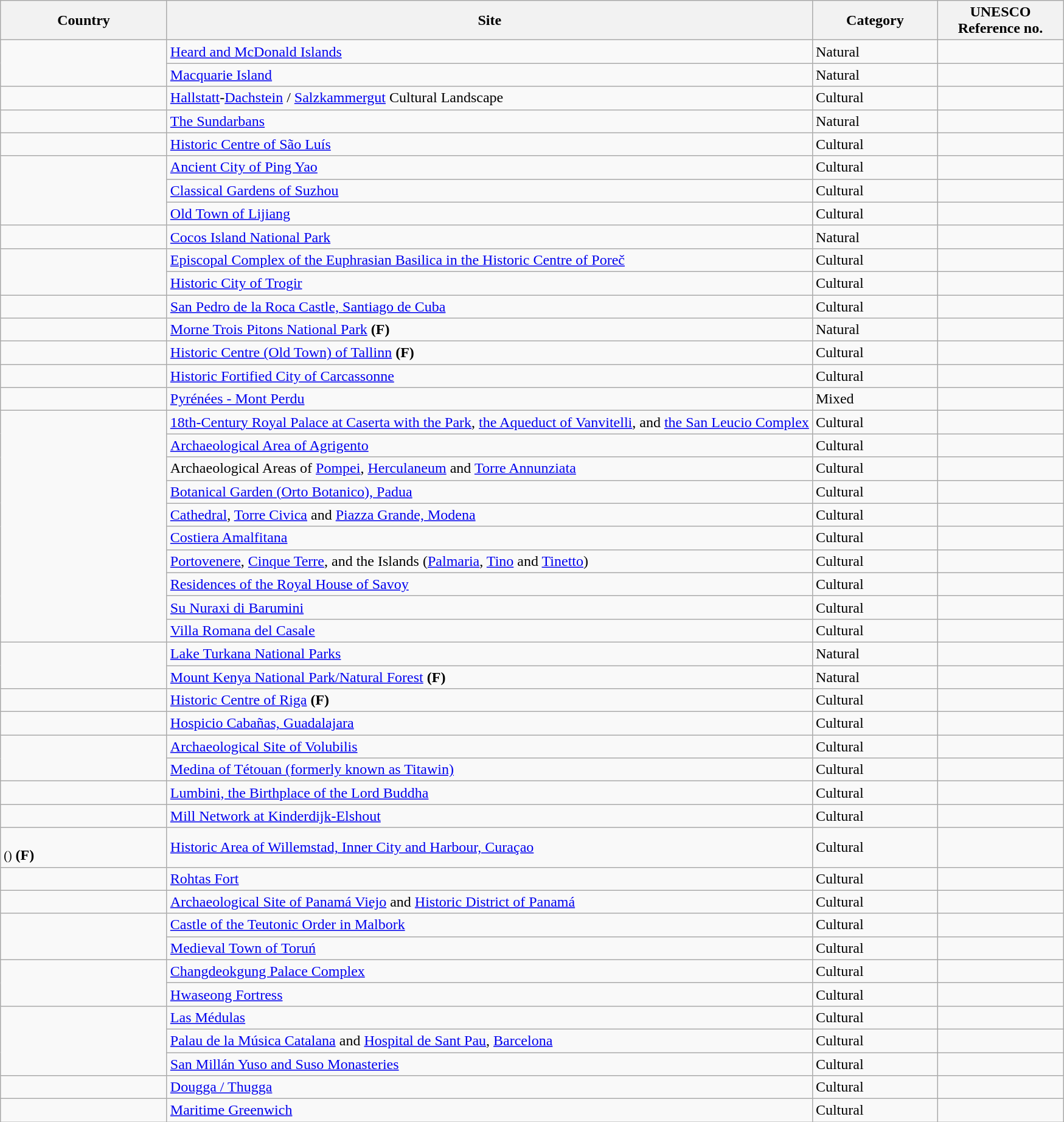<table class="wikitable sortable" style="font-size:100%;">
<tr>
<th scope="col" width="175">Country</th>
<th scope="col" width="700">Site</th>
<th scope="col" width="130">Category</th>
<th scope="col" width="130">UNESCO Reference no.</th>
</tr>
<tr>
<td rowspan="2"></td>
<td><a href='#'>Heard and McDonald Islands</a></td>
<td>Natural</td>
<td></td>
</tr>
<tr>
<td><a href='#'>Macquarie Island</a></td>
<td>Natural</td>
<td></td>
</tr>
<tr>
<td></td>
<td><a href='#'>Hallstatt</a>-<a href='#'>Dachstein</a> / <a href='#'>Salzkammergut</a> Cultural Landscape</td>
<td>Cultural</td>
<td></td>
</tr>
<tr>
<td></td>
<td><a href='#'>The Sundarbans</a></td>
<td>Natural</td>
<td></td>
</tr>
<tr>
<td></td>
<td><a href='#'>Historic Centre of São Luís</a></td>
<td>Cultural</td>
<td></td>
</tr>
<tr>
<td rowspan="3"></td>
<td><a href='#'>Ancient City of Ping Yao</a></td>
<td>Cultural</td>
<td></td>
</tr>
<tr>
<td><a href='#'>Classical Gardens of Suzhou</a></td>
<td>Cultural</td>
<td></td>
</tr>
<tr>
<td><a href='#'>Old Town of Lijiang</a></td>
<td>Cultural</td>
<td></td>
</tr>
<tr>
<td></td>
<td><a href='#'>Cocos Island National Park</a></td>
<td>Natural</td>
<td></td>
</tr>
<tr>
<td rowspan="2"></td>
<td><a href='#'>Episcopal Complex of the Euphrasian Basilica in the Historic Centre of Poreč</a></td>
<td>Cultural</td>
<td></td>
</tr>
<tr>
<td><a href='#'>Historic City of Trogir</a></td>
<td>Cultural</td>
<td></td>
</tr>
<tr>
<td></td>
<td><a href='#'>San Pedro de la Roca Castle, Santiago de Cuba</a></td>
<td>Cultural</td>
<td></td>
</tr>
<tr>
<td></td>
<td><a href='#'>Morne Trois Pitons National Park</a> <strong>(F)</strong></td>
<td>Natural</td>
<td></td>
</tr>
<tr>
<td></td>
<td><a href='#'>Historic Centre (Old Town) of Tallinn</a> <strong>(F)</strong></td>
<td>Cultural</td>
<td></td>
</tr>
<tr>
<td></td>
<td><a href='#'>Historic Fortified City of Carcassonne</a></td>
<td>Cultural</td>
<td></td>
</tr>
<tr>
<td><br></td>
<td><a href='#'>Pyrénées - Mont Perdu</a></td>
<td>Mixed</td>
<td></td>
</tr>
<tr>
<td rowspan="10"></td>
<td><a href='#'>18th-Century Royal Palace at Caserta with the Park</a>, <a href='#'>the Aqueduct of Vanvitelli</a>, and <a href='#'>the San Leucio Complex</a></td>
<td>Cultural</td>
<td></td>
</tr>
<tr>
<td><a href='#'>Archaeological Area of Agrigento</a></td>
<td>Cultural</td>
<td></td>
</tr>
<tr>
<td>Archaeological Areas of <a href='#'>Pompei</a>, <a href='#'>Herculaneum</a> and <a href='#'>Torre Annunziata</a></td>
<td>Cultural</td>
<td></td>
</tr>
<tr>
<td><a href='#'>Botanical Garden (Orto Botanico), Padua</a></td>
<td>Cultural</td>
<td></td>
</tr>
<tr>
<td><a href='#'>Cathedral</a>, <a href='#'>Torre Civica</a> and <a href='#'>Piazza Grande, Modena</a></td>
<td>Cultural</td>
<td></td>
</tr>
<tr>
<td><a href='#'>Costiera Amalfitana</a></td>
<td>Cultural</td>
<td></td>
</tr>
<tr>
<td><a href='#'>Portovenere</a>, <a href='#'>Cinque Terre</a>, and the Islands (<a href='#'>Palmaria</a>, <a href='#'>Tino</a> and <a href='#'>Tinetto</a>)</td>
<td>Cultural</td>
<td></td>
</tr>
<tr>
<td><a href='#'>Residences of the Royal House of Savoy</a></td>
<td>Cultural</td>
<td></td>
</tr>
<tr>
<td><a href='#'>Su Nuraxi di Barumini</a></td>
<td>Cultural</td>
<td></td>
</tr>
<tr>
<td><a href='#'>Villa Romana del Casale</a></td>
<td>Cultural</td>
<td></td>
</tr>
<tr>
<td rowspan="2"></td>
<td><a href='#'>Lake Turkana National Parks</a></td>
<td>Natural</td>
<td></td>
</tr>
<tr>
<td><a href='#'>Mount Kenya National Park/Natural Forest</a> <strong>(F)</strong></td>
<td>Natural</td>
<td></td>
</tr>
<tr>
<td></td>
<td><a href='#'>Historic Centre of Riga</a> <strong>(F)</strong></td>
<td>Cultural</td>
<td></td>
</tr>
<tr>
<td></td>
<td><a href='#'>Hospicio Cabañas, Guadalajara</a></td>
<td>Cultural</td>
<td></td>
</tr>
<tr>
<td rowspan="2"></td>
<td><a href='#'>Archaeological Site of Volubilis</a></td>
<td>Cultural</td>
<td></td>
</tr>
<tr>
<td><a href='#'>Medina of Tétouan (formerly known as Titawin)</a></td>
<td>Cultural</td>
<td></td>
</tr>
<tr>
<td></td>
<td><a href='#'>Lumbini, the Birthplace of the Lord Buddha</a></td>
<td>Cultural</td>
<td></td>
</tr>
<tr>
<td></td>
<td><a href='#'>Mill Network at Kinderdijk-Elshout</a></td>
<td>Cultural</td>
<td></td>
</tr>
<tr>
<td><br><small>()</small> <strong>(F)</strong></td>
<td><a href='#'>Historic Area of Willemstad, Inner City and Harbour, Curaçao</a></td>
<td>Cultural</td>
<td></td>
</tr>
<tr>
<td></td>
<td><a href='#'>Rohtas Fort</a></td>
<td>Cultural</td>
<td></td>
</tr>
<tr>
<td></td>
<td><a href='#'>Archaeological Site of Panamá Viejo</a> and <a href='#'>Historic District of Panamá</a></td>
<td>Cultural</td>
<td></td>
</tr>
<tr>
<td rowspan="2"></td>
<td><a href='#'>Castle of the Teutonic Order in Malbork</a></td>
<td>Cultural</td>
<td></td>
</tr>
<tr>
<td><a href='#'>Medieval Town of Toruń</a></td>
<td>Cultural</td>
<td></td>
</tr>
<tr>
<td rowspan="2"></td>
<td><a href='#'>Changdeokgung Palace Complex</a></td>
<td>Cultural</td>
<td></td>
</tr>
<tr>
<td><a href='#'>Hwaseong Fortress</a></td>
<td>Cultural</td>
<td></td>
</tr>
<tr>
<td rowspan="3"></td>
<td><a href='#'>Las Médulas</a></td>
<td>Cultural</td>
<td></td>
</tr>
<tr>
<td><a href='#'>Palau de la Música Catalana</a> and <a href='#'>Hospital de Sant Pau</a>, <a href='#'>Barcelona</a></td>
<td>Cultural</td>
<td></td>
</tr>
<tr>
<td><a href='#'>San Millán Yuso and Suso Monasteries</a></td>
<td>Cultural</td>
<td></td>
</tr>
<tr>
<td></td>
<td><a href='#'>Dougga / Thugga</a></td>
<td>Cultural</td>
<td></td>
</tr>
<tr>
<td></td>
<td><a href='#'>Maritime Greenwich</a></td>
<td>Cultural</td>
<td></td>
</tr>
</table>
